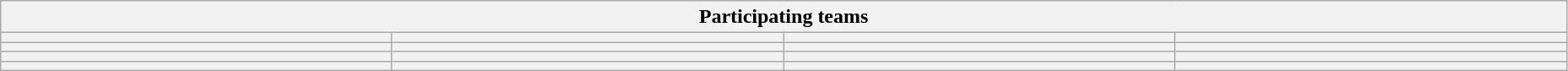<table class="wikitable" style="width:98%;">
<tr>
<th colspan=4>Participating teams</th>
</tr>
<tr>
<th width=25%></th>
<th width=25%></th>
<th width=25%></th>
<th width=25%></th>
</tr>
<tr>
<th></th>
<th></th>
<th></th>
<th></th>
</tr>
<tr>
<th></th>
<th></th>
<th></th>
<th></th>
</tr>
<tr>
<th></th>
<th></th>
<th></th>
<th></th>
</tr>
</table>
